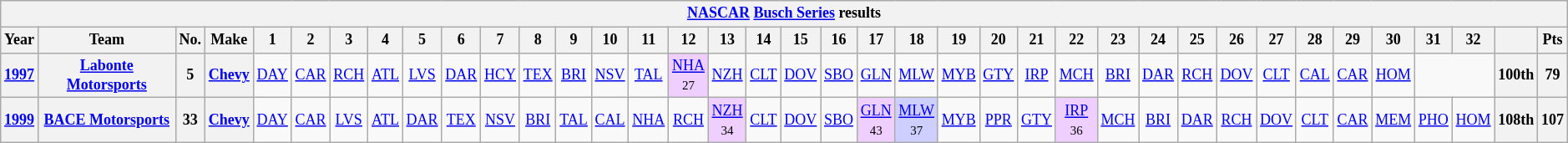<table class="wikitable" style="text-align:center; font-size:75%">
<tr>
<th colspan=42><a href='#'>NASCAR</a> <a href='#'>Busch Series</a> results</th>
</tr>
<tr>
<th>Year</th>
<th>Team</th>
<th>No.</th>
<th>Make</th>
<th>1</th>
<th>2</th>
<th>3</th>
<th>4</th>
<th>5</th>
<th>6</th>
<th>7</th>
<th>8</th>
<th>9</th>
<th>10</th>
<th>11</th>
<th>12</th>
<th>13</th>
<th>14</th>
<th>15</th>
<th>16</th>
<th>17</th>
<th>18</th>
<th>19</th>
<th>20</th>
<th>21</th>
<th>22</th>
<th>23</th>
<th>24</th>
<th>25</th>
<th>26</th>
<th>27</th>
<th>28</th>
<th>29</th>
<th>30</th>
<th>31</th>
<th>32</th>
<th></th>
<th>Pts</th>
</tr>
<tr>
<th><a href='#'>1997</a></th>
<th><a href='#'>Labonte Motorsports</a></th>
<th>5</th>
<th><a href='#'>Chevy</a></th>
<td><a href='#'>DAY</a></td>
<td><a href='#'>CAR</a></td>
<td><a href='#'>RCH</a></td>
<td><a href='#'>ATL</a></td>
<td><a href='#'>LVS</a></td>
<td><a href='#'>DAR</a></td>
<td><a href='#'>HCY</a></td>
<td><a href='#'>TEX</a></td>
<td><a href='#'>BRI</a></td>
<td><a href='#'>NSV</a></td>
<td><a href='#'>TAL</a></td>
<td style="Background:#EFCFFF;"><a href='#'>NHA</a><br><small>27</small></td>
<td><a href='#'>NZH</a></td>
<td><a href='#'>CLT</a></td>
<td><a href='#'>DOV</a></td>
<td><a href='#'>SBO</a></td>
<td><a href='#'>GLN</a></td>
<td><a href='#'>MLW</a></td>
<td><a href='#'>MYB</a></td>
<td><a href='#'>GTY</a></td>
<td><a href='#'>IRP</a></td>
<td><a href='#'>MCH</a></td>
<td><a href='#'>BRI</a></td>
<td><a href='#'>DAR</a></td>
<td><a href='#'>RCH</a></td>
<td><a href='#'>DOV</a></td>
<td><a href='#'>CLT</a></td>
<td><a href='#'>CAL</a></td>
<td><a href='#'>CAR</a></td>
<td><a href='#'>HOM</a></td>
<td colspan=2></td>
<th>100th</th>
<th>79</th>
</tr>
<tr>
<th><a href='#'>1999</a></th>
<th><a href='#'>BACE Motorsports</a></th>
<th>33</th>
<th><a href='#'>Chevy</a></th>
<td><a href='#'>DAY</a></td>
<td><a href='#'>CAR</a></td>
<td><a href='#'>LVS</a></td>
<td><a href='#'>ATL</a></td>
<td><a href='#'>DAR</a></td>
<td><a href='#'>TEX</a></td>
<td><a href='#'>NSV</a></td>
<td><a href='#'>BRI</a></td>
<td><a href='#'>TAL</a></td>
<td><a href='#'>CAL</a></td>
<td><a href='#'>NHA</a></td>
<td><a href='#'>RCH</a></td>
<td style="Background:#EFCFFF;"><a href='#'>NZH</a><br><small>34</small></td>
<td><a href='#'>CLT</a></td>
<td><a href='#'>DOV</a></td>
<td><a href='#'>SBO</a></td>
<td style="Background:#EFCFFF;"><a href='#'>GLN</a><br><small>43</small></td>
<td style="Background:#CFCFFF;"><a href='#'>MLW</a><br><small>37</small></td>
<td><a href='#'>MYB</a></td>
<td><a href='#'>PPR</a></td>
<td><a href='#'>GTY</a></td>
<td style="Background:#EFCFFF;"><a href='#'>IRP</a><br><small>36</small></td>
<td><a href='#'>MCH</a></td>
<td><a href='#'>BRI</a></td>
<td><a href='#'>DAR</a></td>
<td><a href='#'>RCH</a></td>
<td><a href='#'>DOV</a></td>
<td><a href='#'>CLT</a></td>
<td><a href='#'>CAR</a></td>
<td><a href='#'>MEM</a></td>
<td><a href='#'>PHO</a></td>
<td><a href='#'>HOM</a></td>
<th>108th</th>
<th>107</th>
</tr>
</table>
